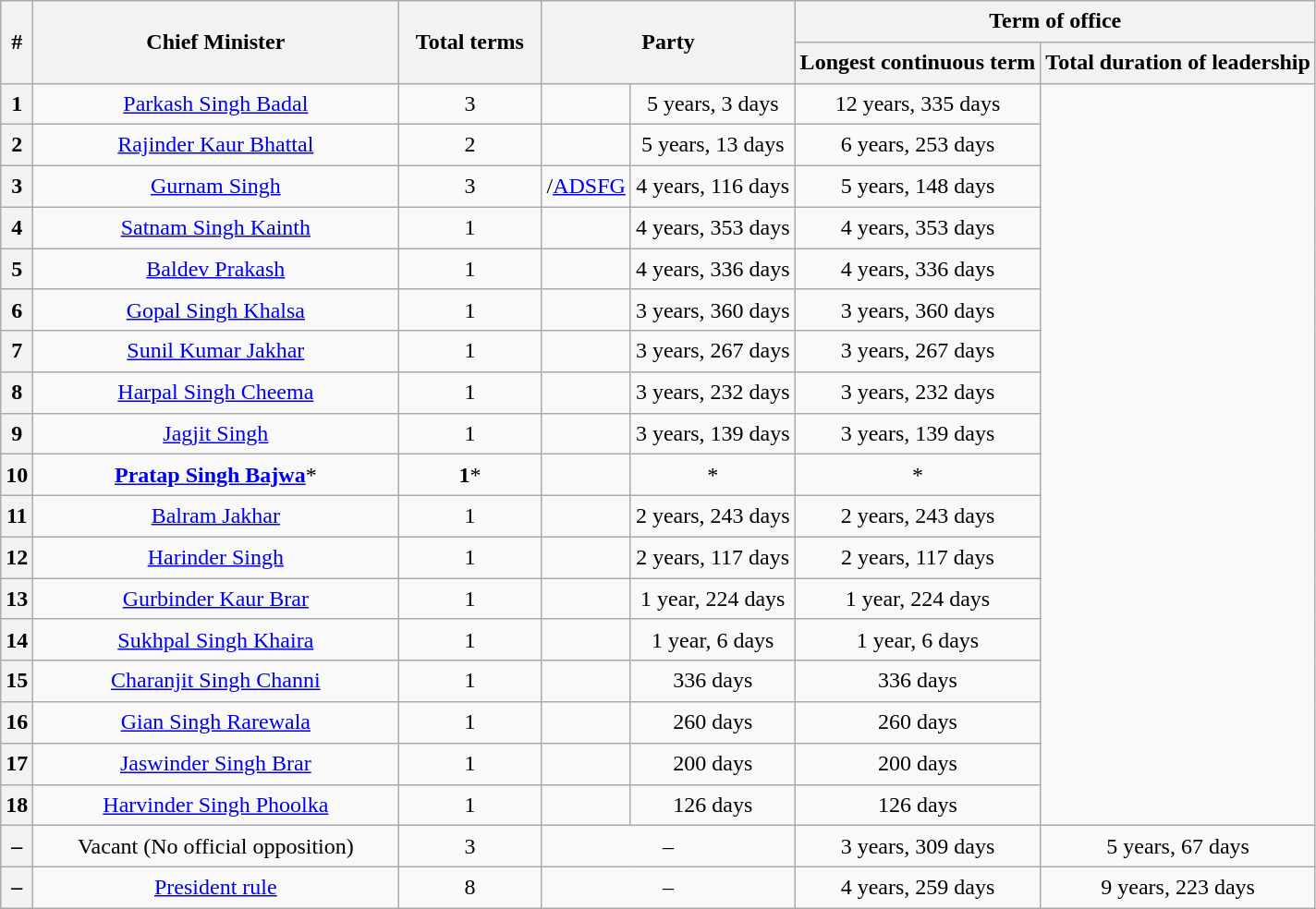<table class="wikitable sortable" style="line-height:1.4em; text-align:center">
<tr>
<th data-sort-type=number rowspan = "2">#</th>
<th rowspan="2" style="width:16em">Chief Minister</th>
<th rowspan="2" style="width:6em">Total terms</th>
<th rowspan="2" colspan=2 style="width:8em">Party</th>
<th colspan="2">Term of office</th>
</tr>
<tr>
<th>Longest continuous term</th>
<th>Total duration of leadership</th>
</tr>
<tr>
<th data-sort-value="1">1</th>
<td><a href='#'>Parkash Singh Badal</a></td>
<td>3</td>
<td></td>
<td>5 years, 3 days</td>
<td>12 years, 335 days</td>
</tr>
<tr>
<th data-sort-value="2">2</th>
<td><a href='#'>Rajinder Kaur Bhattal</a></td>
<td>2</td>
<td></td>
<td>5 years, 13 days</td>
<td>6 years, 253 days</td>
</tr>
<tr>
<th data-sort-value="3">3</th>
<td><a href='#'>Gurnam Singh</a></td>
<td>3</td>
<td>/<a href='#'>ADSFG</a></td>
<td>4 years, 116 days</td>
<td>5 years, 148 days</td>
</tr>
<tr>
<th data-sort-value="4">4</th>
<td><a href='#'>Satnam Singh Kainth</a></td>
<td>1</td>
<td></td>
<td>4 years, 353 days</td>
<td>4 years, 353 days</td>
</tr>
<tr>
<th data-sort-value="5">5</th>
<td><a href='#'>Baldev Prakash</a></td>
<td>1</td>
<td></td>
<td>4 years, 336 days</td>
<td>4 years, 336 days</td>
</tr>
<tr>
<th data-sort-value="6">6</th>
<td><a href='#'>Gopal Singh Khalsa</a></td>
<td>1</td>
<td></td>
<td>3 years, 360 days</td>
<td>3 years, 360 days</td>
</tr>
<tr>
<th data-sort-value="7">7</th>
<td><a href='#'>Sunil Kumar Jakhar</a></td>
<td>1</td>
<td></td>
<td>3 years, 267 days</td>
<td>3 years, 267 days</td>
</tr>
<tr>
<th data-sort-value="8">8</th>
<td><a href='#'>Harpal Singh Cheema</a></td>
<td>1</td>
<td></td>
<td>3 years, 232 days</td>
<td>3 years, 232 days</td>
</tr>
<tr>
<th data-sort-value="9">9</th>
<td><a href='#'>Jagjit Singh</a></td>
<td>1</td>
<td></td>
<td>3 years, 139 days</td>
<td>3 years, 139 days</td>
</tr>
<tr>
<th data-sort-value="10">10</th>
<td><strong><a href='#'>Pratap Singh Bajwa</a></strong>*</td>
<td><strong>1</strong>*</td>
<td></td>
<td><strong></strong>*</td>
<td><strong></strong>*</td>
</tr>
<tr>
<th data-sort-value="11">11</th>
<td><a href='#'>Balram Jakhar</a></td>
<td>1</td>
<td></td>
<td>2 years, 243 days</td>
<td>2 years, 243 days</td>
</tr>
<tr>
<th data-sort-value="12">12</th>
<td><a href='#'>Harinder Singh</a></td>
<td>1</td>
<td></td>
<td>2 years, 117 days</td>
<td>2 years, 117 days</td>
</tr>
<tr>
<th data-sort-value="13">13</th>
<td><a href='#'>Gurbinder Kaur Brar</a></td>
<td>1</td>
<td></td>
<td>1 year, 224 days</td>
<td>1 year, 224 days</td>
</tr>
<tr>
<th data-sort-value="14">14</th>
<td><a href='#'>Sukhpal Singh Khaira</a></td>
<td>1</td>
<td></td>
<td>1 year, 6 days</td>
<td>1 year, 6 days</td>
</tr>
<tr>
<th data-sort-value="15">15</th>
<td><a href='#'>Charanjit Singh Channi</a></td>
<td>1</td>
<td></td>
<td>336 days</td>
<td>336 days</td>
</tr>
<tr>
<th data-sort-value="16">16</th>
<td><a href='#'>Gian Singh Rarewala</a></td>
<td>1</td>
<td></td>
<td>260 days</td>
<td>260 days</td>
</tr>
<tr>
<th data-sort-value="17">17</th>
<td><a href='#'>Jaswinder Singh Brar</a></td>
<td>1</td>
<td></td>
<td>200 days</td>
<td>200 days</td>
</tr>
<tr>
<th data-sort-value="18">18</th>
<td><a href='#'>Harvinder Singh Phoolka</a></td>
<td>1</td>
<td></td>
<td>126 days</td>
<td>126 days</td>
</tr>
<tr>
<th>–</th>
<td>Vacant (No official opposition)</td>
<td>3</td>
<td colspan=2>–</td>
<td>3 years, 309 days</td>
<td>5 years, 67 days</td>
</tr>
<tr>
<th>–</th>
<td><a href='#'>President rule</a></td>
<td>8</td>
<td colspan=2>–</td>
<td>4 years, 259 days</td>
<td>9 years, 223 days</td>
</tr>
</table>
